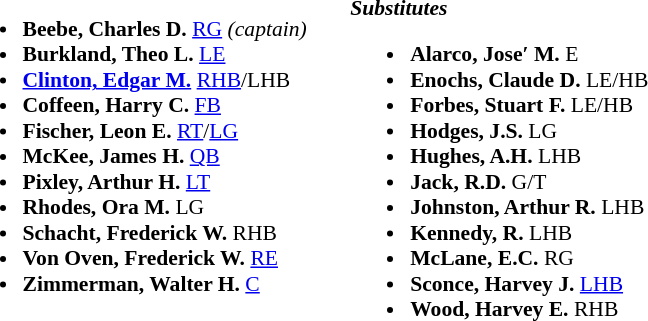<table class="toccolours" style="border-collapse:collapse; font-size:90%;">
<tr>
<td colspan="7" align="center"></td>
</tr>
<tr>
<td valign="top"><br><ul><li><strong>Beebe, Charles D. </strong> <a href='#'>RG</a> <em> (captain)</em></li><li><strong>Burkland, Theo L. </strong> <a href='#'>LE</a></li><li><strong><a href='#'>Clinton, Edgar M.</a> </strong> <a href='#'>RHB</a>/LHB</li><li><strong>Coffeen, Harry C. </strong> <a href='#'>FB</a></li><li><strong>Fischer, Leon E. </strong> <a href='#'>RT</a>/<a href='#'>LG</a></li><li><strong>McKee, James H. </strong> <a href='#'>QB</a></li><li><strong>Pixley, Arthur H. </strong> <a href='#'>LT</a></li><li><strong>Rhodes, Ora M. </strong> LG</li><li><strong>Schacht, Frederick W. </strong> RHB</li><li><strong>Von Oven, Frederick W. </strong> <a href='#'>RE</a></li><li><strong>Zimmerman, Walter H. </strong> <a href='#'>C</a></li></ul></td>
<td width="25"> </td>
<td valign="top"><br><strong><em>Substitutes</em></strong><ul><li><strong>Alarco, Jose′ M. </strong> E</li><li><strong>Enochs, Claude D. </strong> LE/HB</li><li><strong>Forbes, Stuart F.	</strong> LE/HB</li><li><strong>Hodges, J.S. </strong> LG</li><li><strong>Hughes, A.H. </strong> LHB</li><li><strong>Jack, R.D. </strong> G/T</li><li><strong>Johnston, Arthur R. </strong> LHB</li><li><strong>Kennedy, R. </strong> LHB</li><li><strong>McLane, E.C. </strong> RG</li><li><strong>Sconce, Harvey J. </strong> <a href='#'>LHB</a></li><li><strong>Wood, Harvey E. </strong> RHB</li></ul></td>
</tr>
</table>
